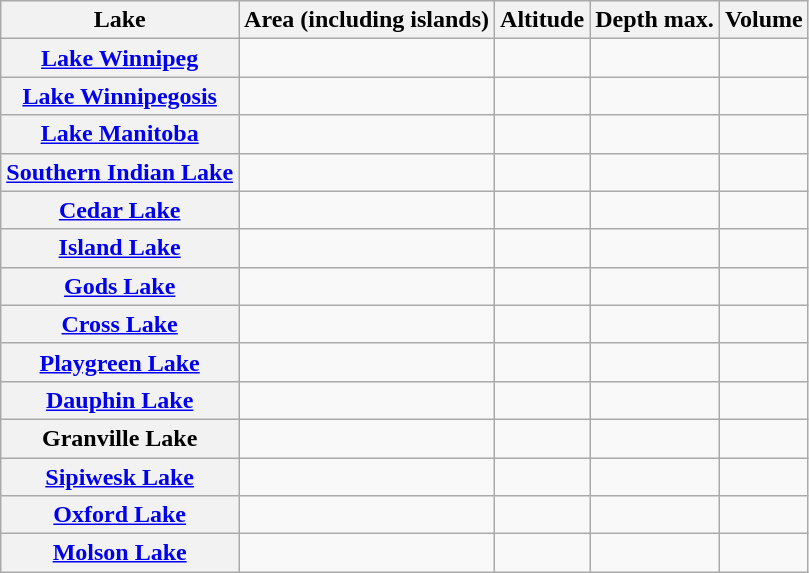<table class="wikitable sortable" style="text-align:right;">
<tr>
<th scope="col">Lake</th>
<th scope="col" data-sort-type="number">Area (including islands)</th>
<th scope="col" data-sort-type="number">Altitude</th>
<th scope="col" data-sort-type="number">Depth max.</th>
<th scope="col" data-sort-type="number">Volume</th>
</tr>
<tr>
<th scope="row"><a href='#'>Lake Winnipeg</a></th>
<td></td>
<td></td>
<td></td>
<td></td>
</tr>
<tr>
<th scope="row"><a href='#'>Lake Winnipegosis</a></th>
<td></td>
<td></td>
<td></td>
<td></td>
</tr>
<tr>
<th scope="row"><a href='#'>Lake Manitoba</a></th>
<td></td>
<td></td>
<td></td>
<td></td>
</tr>
<tr>
<th scope="row"><a href='#'>Southern Indian Lake</a></th>
<td></td>
<td></td>
<td></td>
<td></td>
</tr>
<tr>
<th scope="row"><a href='#'>Cedar Lake</a></th>
<td></td>
<td></td>
<td></td>
<td></td>
</tr>
<tr>
<th scope="row"><a href='#'>Island Lake</a></th>
<td></td>
<td></td>
<td></td>
<td></td>
</tr>
<tr>
<th scope="row"><a href='#'>Gods Lake</a></th>
<td></td>
<td></td>
<td></td>
<td></td>
</tr>
<tr>
<th scope="row"><a href='#'>Cross Lake</a></th>
<td></td>
<td></td>
<td></td>
<td></td>
</tr>
<tr>
<th scope="row"><a href='#'>Playgreen Lake</a></th>
<td></td>
<td></td>
<td></td>
<td></td>
</tr>
<tr>
<th scope="row"><a href='#'>Dauphin Lake</a></th>
<td></td>
<td></td>
<td></td>
<td></td>
</tr>
<tr>
<th scope="row">Granville Lake</th>
<td></td>
<td></td>
<td></td>
<td></td>
</tr>
<tr>
<th scope="row"><a href='#'>Sipiwesk Lake</a></th>
<td></td>
<td></td>
<td></td>
<td></td>
</tr>
<tr>
<th scope="row"><a href='#'>Oxford Lake</a></th>
<td></td>
<td></td>
<td></td>
<td></td>
</tr>
<tr>
<th scope="row"><a href='#'>Molson Lake</a></th>
<td></td>
<td></td>
<td></td>
<td></td>
</tr>
</table>
